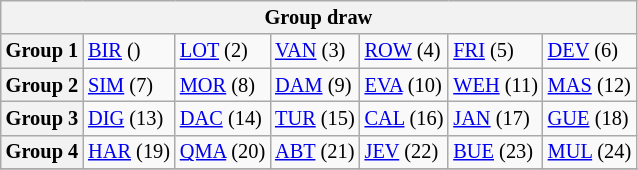<table class="wikitable" style="text-align:center; font-size:85%">
<tr>
<th colspan="7">Group draw</th>
</tr>
<tr>
<th>Group 1</th>
<td align="left"> <a href='#'>BIR</a> ()</td>
<td align="left"> <a href='#'>LOT</a> (2)</td>
<td align="left"> <a href='#'>VAN</a> (3)</td>
<td align="left"> <a href='#'>ROW</a> (4)</td>
<td align="left"> <a href='#'>FRI</a> (5)</td>
<td align="left"> <a href='#'>DEV</a> (6)</td>
</tr>
<tr>
<th>Group 2</th>
<td align="left"> <a href='#'>SIM</a> (7)</td>
<td align="left"> <a href='#'>MOR</a> (8)</td>
<td align="left"> <a href='#'>DAM</a> (9)</td>
<td align="left"> <a href='#'>EVA</a> (10)</td>
<td align="left"> <a href='#'>WEH</a> (11)</td>
<td align="left"> <a href='#'>MAS</a> (12)</td>
</tr>
<tr>
<th>Group 3</th>
<td align="left"> <a href='#'>DIG</a> (13)</td>
<td align="left"> <a href='#'>DAC</a> (14)</td>
<td align="left"> <a href='#'>TUR</a> (15)</td>
<td align="left"> <a href='#'>CAL</a> (16)</td>
<td align="left"> <a href='#'>JAN</a> (17)</td>
<td align="left"> <a href='#'>GUE</a> (18)</td>
</tr>
<tr>
<th>Group 4</th>
<td align="left"> <a href='#'>HAR</a> (19)</td>
<td align="left"> <a href='#'>QMA</a> (20)</td>
<td align="left"> <a href='#'>ABT</a> (21)</td>
<td align="left"> <a href='#'>JEV</a> (22)</td>
<td align="left"> <a href='#'>BUE</a> (23)</td>
<td align="left"> <a href='#'>MUL</a> (24)</td>
</tr>
<tr>
</tr>
</table>
